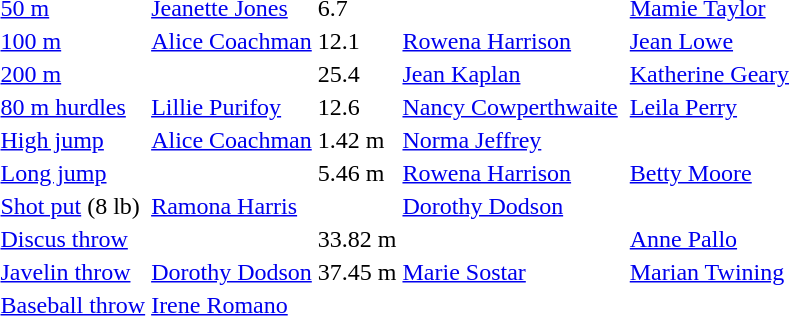<table>
<tr>
<td><a href='#'>50 m</a></td>
<td><a href='#'>Jeanette Jones</a></td>
<td>6.7</td>
<td></td>
<td></td>
<td><a href='#'>Mamie Taylor</a></td>
<td></td>
</tr>
<tr>
<td><a href='#'>100 m</a></td>
<td><a href='#'>Alice Coachman</a></td>
<td>12.1</td>
<td><a href='#'>Rowena Harrison</a></td>
<td></td>
<td><a href='#'>Jean Lowe</a></td>
<td></td>
</tr>
<tr>
<td><a href='#'>200 m</a></td>
<td></td>
<td>25.4</td>
<td><a href='#'>Jean Kaplan</a></td>
<td></td>
<td><a href='#'>Katherine Geary</a></td>
<td></td>
</tr>
<tr>
<td><a href='#'>80 m hurdles</a></td>
<td><a href='#'>Lillie Purifoy</a></td>
<td>12.6</td>
<td><a href='#'>Nancy Cowperthwaite</a></td>
<td></td>
<td><a href='#'>Leila Perry</a></td>
<td></td>
</tr>
<tr>
<td><a href='#'>High jump</a></td>
<td><a href='#'>Alice Coachman</a></td>
<td>1.42 m</td>
<td><a href='#'>Norma Jeffrey</a></td>
<td></td>
<td></td>
<td></td>
</tr>
<tr>
<td><a href='#'>Long jump</a></td>
<td></td>
<td>5.46 m</td>
<td><a href='#'>Rowena Harrison</a></td>
<td></td>
<td><a href='#'>Betty Moore</a></td>
<td></td>
</tr>
<tr>
<td><a href='#'>Shot put</a> (8 lb)</td>
<td><a href='#'>Ramona Harris</a></td>
<td></td>
<td><a href='#'>Dorothy Dodson</a></td>
<td></td>
<td></td>
<td></td>
</tr>
<tr>
<td><a href='#'>Discus throw</a></td>
<td></td>
<td>33.82 m</td>
<td></td>
<td></td>
<td><a href='#'>Anne Pallo</a></td>
<td></td>
</tr>
<tr>
<td><a href='#'>Javelin throw</a></td>
<td><a href='#'>Dorothy Dodson</a></td>
<td>37.45 m</td>
<td><a href='#'>Marie Sostar</a></td>
<td></td>
<td><a href='#'>Marian Twining</a></td>
<td></td>
</tr>
<tr>
<td><a href='#'>Baseball throw</a></td>
<td><a href='#'>Irene Romano</a></td>
<td></td>
<td></td>
<td></td>
<td></td>
<td></td>
</tr>
</table>
